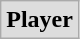<table class="wikitable">
<tr style="text-align:center; background:#ddd;">
<td><strong>Player</strong></td>
</tr>
</table>
